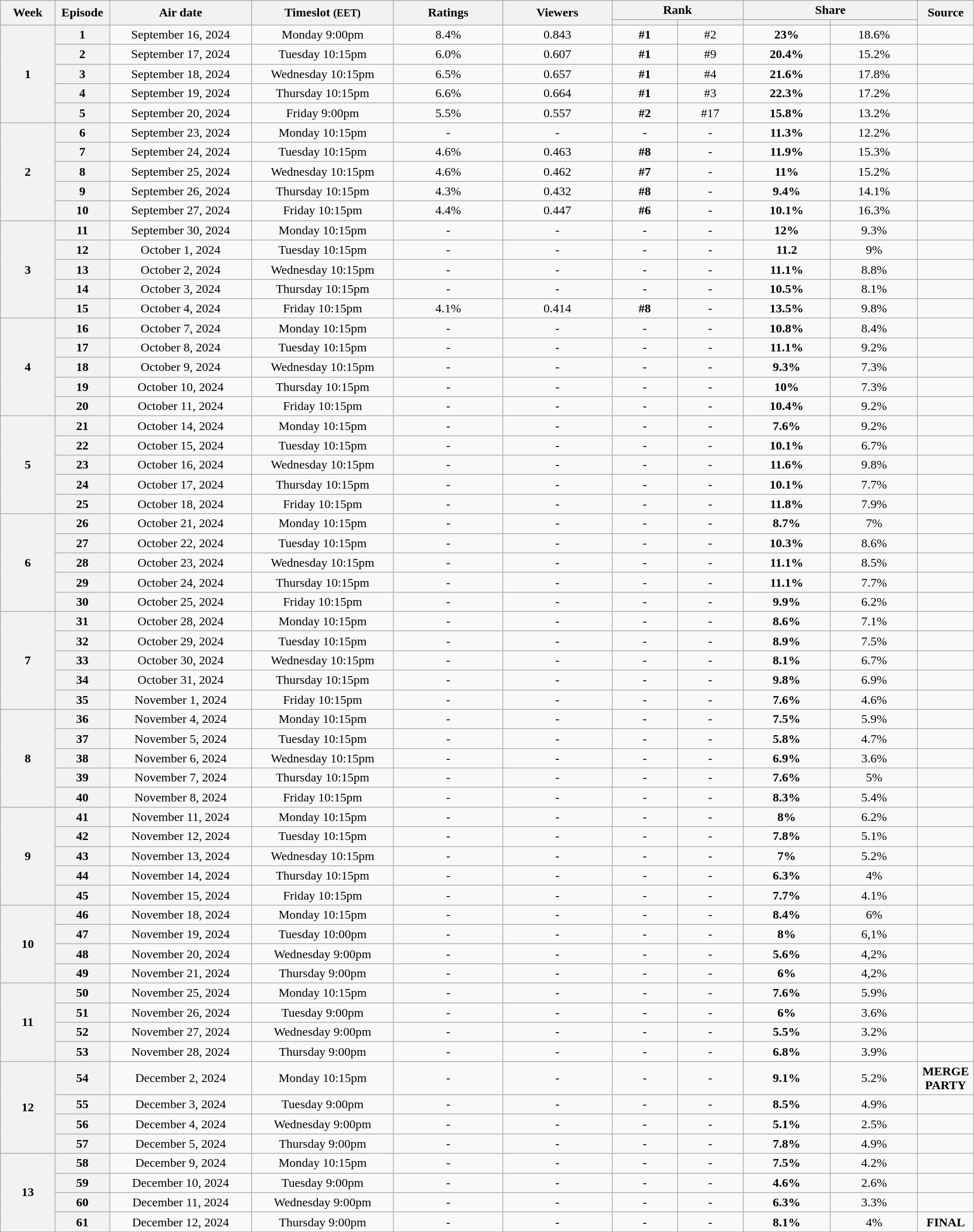<table style="font-size:100%; text-align:center; width: 100%; margin-left: auto; margin-right: auto;" class="wikitable">
<tr>
<th rowspan="2" width="05%">Week</th>
<th rowspan="2" width="05%">Episode</th>
<th rowspan="2" width="13%">Air date</th>
<th rowspan="2" width="13%">Timeslot <small>(EET)</small></th>
<th rowspan="2" width="10%">Ratings</th>
<th rowspan="2" width="10%">Viewers<br> <small></small></th>
<th colspan="2" width="12%">Rank</th>
<th colspan="2" width="20%">Share</th>
<th rowspan="2" width="03%">Source</th>
</tr>
<tr style="font-size:85%;">
<th width="06%"></th>
<th width="06%"></th>
<th width="08%"></th>
<th width="08%"></th>
</tr>
<tr>
<th rowspan="5">1</th>
<th>1</th>
<td>September 16, 2024</td>
<td>Monday 9:00pm</td>
<td>8.4%</td>
<td>0.843</td>
<td><strong>#1</strong></td>
<td>#2</td>
<td><strong>23%</strong></td>
<td>18.6%</td>
<td></td>
</tr>
<tr>
<th>2</th>
<td>September 17, 2024</td>
<td>Tuesday 10:15pm</td>
<td>6.0%</td>
<td>0.607</td>
<td><strong>#1</strong></td>
<td>#9</td>
<td><strong>20.4%</strong></td>
<td>15.2%</td>
<td></td>
</tr>
<tr>
<th>3</th>
<td>September 18, 2024</td>
<td>Wednesday 10:15pm</td>
<td>6.5%</td>
<td>0.657</td>
<td><strong>#1</strong></td>
<td>#4</td>
<td><strong>21.6%</strong></td>
<td>17.8%</td>
<td></td>
</tr>
<tr>
<th>4</th>
<td>September 19, 2024</td>
<td>Thursday 10:15pm</td>
<td>6.6%</td>
<td>0.664</td>
<td><strong>#1</strong></td>
<td>#3</td>
<td><strong>22.3%</strong></td>
<td>17.2%</td>
<td></td>
</tr>
<tr>
<th>5</th>
<td>September 20, 2024</td>
<td>Friday 9:00pm</td>
<td>5.5%</td>
<td>0.557</td>
<td><strong>#2</strong></td>
<td>#17</td>
<td><strong>15.8%</strong></td>
<td>13.2%</td>
<td></td>
</tr>
<tr>
<th rowspan="5">2</th>
<th>6</th>
<td>September 23, 2024</td>
<td>Monday 10:15pm</td>
<td>-</td>
<td>-</td>
<td>-</td>
<td>-</td>
<td><strong>11.3%</strong></td>
<td>12.2%</td>
<td></td>
</tr>
<tr>
<th>7</th>
<td>September 24, 2024</td>
<td>Tuesday 10:15pm</td>
<td>4.6%</td>
<td>0.463</td>
<td><strong>#8</strong></td>
<td>-</td>
<td><strong>11.9%</strong></td>
<td>15.3%</td>
<td></td>
</tr>
<tr>
<th>8</th>
<td>September 25, 2024</td>
<td>Wednesday 10:15pm</td>
<td>4.6%</td>
<td>0.462</td>
<td><strong>#7</strong></td>
<td>-</td>
<td><strong>11%</strong></td>
<td>15.2%</td>
<td></td>
</tr>
<tr>
<th>9</th>
<td>September 26, 2024</td>
<td>Thursday 10:15pm</td>
<td>4.3%</td>
<td>0.432</td>
<td><strong>#8</strong></td>
<td>-</td>
<td><strong>9.4%</strong></td>
<td>14.1%</td>
<td></td>
</tr>
<tr>
<th>10</th>
<td>September 27, 2024</td>
<td>Friday 10:15pm</td>
<td>4.4%</td>
<td>0.447</td>
<td><strong>#6</strong></td>
<td>-</td>
<td><strong>10.1%</strong></td>
<td>16.3%</td>
<td></td>
</tr>
<tr>
<th rowspan="5">3</th>
<th>11</th>
<td>September 30, 2024</td>
<td>Monday 10:15pm</td>
<td>-</td>
<td>-</td>
<td>-</td>
<td>-</td>
<td><strong>12%</strong></td>
<td>9.3%</td>
<td></td>
</tr>
<tr>
<th>12</th>
<td>October 1, 2024</td>
<td>Tuesday 10:15pm</td>
<td>-</td>
<td>-</td>
<td>-</td>
<td>-</td>
<td><strong>11.2</strong></td>
<td>9%</td>
<td></td>
</tr>
<tr>
<th>13</th>
<td>October 2, 2024</td>
<td>Wednesday 10:15pm</td>
<td>-</td>
<td>-</td>
<td>-</td>
<td>-</td>
<td><strong>11.1%</strong></td>
<td>8.8%</td>
<td></td>
</tr>
<tr>
<th>14</th>
<td>October 3, 2024</td>
<td>Thursday 10:15pm</td>
<td>-</td>
<td>-</td>
<td>-</td>
<td>-</td>
<td><strong>10.5%</strong></td>
<td>8.1%</td>
<td></td>
</tr>
<tr>
<th>15</th>
<td>October 4, 2024</td>
<td>Friday 10:15pm</td>
<td>4.1%</td>
<td>0.414</td>
<td><strong>#8</strong></td>
<td>-</td>
<td><strong>13.5%</strong></td>
<td>9.8%</td>
<td></td>
</tr>
<tr>
<th rowspan="5">4</th>
<th>16</th>
<td>October 7, 2024</td>
<td>Monday 10:15pm</td>
<td>-</td>
<td>-</td>
<td>-</td>
<td>-</td>
<td><strong>10.8%</strong></td>
<td>8.4%</td>
<td></td>
</tr>
<tr>
<th>17</th>
<td>October 8, 2024</td>
<td>Tuesday 10:15pm</td>
<td>-</td>
<td>-</td>
<td>-</td>
<td>-</td>
<td><strong>11.1%</strong></td>
<td>9.2%</td>
<td></td>
</tr>
<tr>
<th>18</th>
<td>October 9, 2024</td>
<td>Wednesday 10:15pm</td>
<td>-</td>
<td>-</td>
<td>-</td>
<td>-</td>
<td><strong>9.3%</strong></td>
<td>7.3%</td>
<td></td>
</tr>
<tr>
<th>19</th>
<td>October 10, 2024</td>
<td>Thursday 10:15pm</td>
<td>-</td>
<td>-</td>
<td>-</td>
<td>-</td>
<td><strong>10%</strong></td>
<td>7.3%</td>
<td></td>
</tr>
<tr>
<th>20</th>
<td>October 11, 2024</td>
<td>Friday 10:15pm</td>
<td>-</td>
<td>-</td>
<td>-</td>
<td>-</td>
<td><strong>10.4%</strong></td>
<td>9.2%</td>
<td></td>
</tr>
<tr>
<th rowspan="5">5</th>
<th>21</th>
<td>October 14, 2024</td>
<td>Monday 10:15pm</td>
<td>-</td>
<td>-</td>
<td>-</td>
<td>-</td>
<td><strong>7.6%</strong></td>
<td>9.2%</td>
<td></td>
</tr>
<tr>
<th>22</th>
<td>October 15, 2024</td>
<td>Tuesday 10:15pm</td>
<td>-</td>
<td>-</td>
<td>-</td>
<td>-</td>
<td><strong>10.1%</strong></td>
<td>6.7%</td>
<td></td>
</tr>
<tr>
<th>23</th>
<td>October 16, 2024</td>
<td>Wednesday 10:15pm</td>
<td>-</td>
<td>-</td>
<td>-</td>
<td>-</td>
<td><strong>11.6%</strong></td>
<td>9.8%</td>
<td></td>
</tr>
<tr>
<th>24</th>
<td>October 17, 2024</td>
<td>Thursday 10:15pm</td>
<td>-</td>
<td>-</td>
<td>-</td>
<td>-</td>
<td><strong>10.1%</strong></td>
<td>7.7%</td>
<td></td>
</tr>
<tr>
<th>25</th>
<td>October 18, 2024</td>
<td>Friday 10:15pm</td>
<td>-</td>
<td>-</td>
<td>-</td>
<td>-</td>
<td><strong>11.8%</strong></td>
<td>7.9%</td>
<td></td>
</tr>
<tr>
<th rowspan="5">6</th>
<th>26</th>
<td>October 21, 2024</td>
<td>Monday 10:15pm</td>
<td>-</td>
<td>-</td>
<td>-</td>
<td>-</td>
<td><strong>8.7%</strong></td>
<td>7%</td>
<td></td>
</tr>
<tr>
<th>27</th>
<td>October 22, 2024</td>
<td>Tuesday 10:15pm</td>
<td>-</td>
<td>-</td>
<td>-</td>
<td>-</td>
<td><strong>10.3%</strong></td>
<td>8.6%</td>
<td></td>
</tr>
<tr>
<th>28</th>
<td>October 23, 2024</td>
<td>Wednesday 10:15pm</td>
<td>-</td>
<td>-</td>
<td>-</td>
<td>-</td>
<td><strong>11.1%</strong></td>
<td>8.5%</td>
<td></td>
</tr>
<tr>
<th>29</th>
<td>October 24, 2024</td>
<td>Thursday 10:15pm</td>
<td>-</td>
<td>-</td>
<td>-</td>
<td>-</td>
<td><strong>11.1%</strong></td>
<td>7.7%</td>
<td></td>
</tr>
<tr>
<th>30</th>
<td>October 25, 2024</td>
<td>Friday 10:15pm</td>
<td>-</td>
<td>-</td>
<td>-</td>
<td>-</td>
<td><strong>9.9%</strong></td>
<td>6.2%</td>
<td></td>
</tr>
<tr>
<th rowspan="5">7</th>
<th>31</th>
<td>October 28, 2024</td>
<td>Monday 10:15pm</td>
<td>-</td>
<td>-</td>
<td>-</td>
<td>-</td>
<td><strong>8.6%</strong></td>
<td>7.1%</td>
<td></td>
</tr>
<tr>
<th>32</th>
<td>October 29, 2024</td>
<td>Tuesday 10:15pm</td>
<td>-</td>
<td>-</td>
<td>-</td>
<td>-</td>
<td><strong>8.9%</strong></td>
<td>7.5%</td>
<td></td>
</tr>
<tr>
<th>33</th>
<td>October 30, 2024</td>
<td>Wednesday 10:15pm</td>
<td>-</td>
<td>-</td>
<td>-</td>
<td>-</td>
<td><strong>8.1%</strong></td>
<td>6.7%</td>
<td></td>
</tr>
<tr>
<th>34</th>
<td>October 31, 2024</td>
<td>Thursday 10:15pm</td>
<td>-</td>
<td>-</td>
<td>-</td>
<td>-</td>
<td><strong>9.8%</strong></td>
<td>6.9%</td>
<td></td>
</tr>
<tr>
<th>35</th>
<td>November 1, 2024</td>
<td>Friday 10:15pm</td>
<td>-</td>
<td>-</td>
<td>-</td>
<td>-</td>
<td><strong>7.6%</strong></td>
<td>4.6%</td>
<td></td>
</tr>
<tr>
<th rowspan="5">8</th>
<th>36</th>
<td>November 4, 2024</td>
<td>Monday 10:15pm</td>
<td>-</td>
<td>-</td>
<td>-</td>
<td>-</td>
<td><strong>7.5%</strong></td>
<td>5.9%</td>
<td></td>
</tr>
<tr>
<th>37</th>
<td>November 5, 2024</td>
<td>Tuesday 10:15pm</td>
<td>-</td>
<td>-</td>
<td>-</td>
<td>-</td>
<td><strong>5.8%</strong></td>
<td>4.7%</td>
<td></td>
</tr>
<tr>
<th>38</th>
<td>November 6, 2024</td>
<td>Wednesday 10:15pm</td>
<td>-</td>
<td>-</td>
<td>-</td>
<td>-</td>
<td><strong>6.9%</strong></td>
<td>3.6%</td>
<td></td>
</tr>
<tr>
<th>39</th>
<td>November 7, 2024</td>
<td>Thursday 10:15pm</td>
<td>-</td>
<td>-</td>
<td>-</td>
<td>-</td>
<td><strong>7.6%</strong></td>
<td>5%</td>
<td></td>
</tr>
<tr>
<th>40</th>
<td>November 8, 2024</td>
<td>Friday 10:15pm</td>
<td>-</td>
<td>-</td>
<td>-</td>
<td>-</td>
<td><strong>8.3%</strong></td>
<td>5.4%</td>
<td></td>
</tr>
<tr>
<th rowspan="5">9</th>
<th>41</th>
<td>November 11, 2024</td>
<td>Monday 10:15pm</td>
<td>-</td>
<td>-</td>
<td>-</td>
<td>-</td>
<td><strong>8%</strong></td>
<td>6.2%</td>
<td></td>
</tr>
<tr>
<th>42</th>
<td>November 12, 2024</td>
<td>Tuesday 10:15pm</td>
<td>-</td>
<td>-</td>
<td>-</td>
<td>-</td>
<td><strong>7.8%</strong></td>
<td>5.1%</td>
<td></td>
</tr>
<tr>
<th>43</th>
<td>November 13, 2024</td>
<td>Wednesday 10:15pm</td>
<td>-</td>
<td>-</td>
<td>-</td>
<td>-</td>
<td><strong>7%</strong></td>
<td>5.2%</td>
<td></td>
</tr>
<tr>
<th>44</th>
<td>November 14, 2024</td>
<td>Thursday 10:15pm</td>
<td>-</td>
<td>-</td>
<td>-</td>
<td>-</td>
<td><strong>6.3%</strong></td>
<td>4%</td>
<td></td>
</tr>
<tr>
<th>45</th>
<td>November 15, 2024</td>
<td>Friday 10:15pm</td>
<td>-</td>
<td>-</td>
<td>-</td>
<td>-</td>
<td><strong>7.7%</strong></td>
<td>4.1%</td>
<td></td>
</tr>
<tr>
<th rowspan="4">10</th>
<th>46</th>
<td>November 18, 2024</td>
<td>Monday 10:15pm</td>
<td>-</td>
<td>-</td>
<td>-</td>
<td>-</td>
<td><strong>8.4%</strong></td>
<td>6%</td>
<td></td>
</tr>
<tr>
<th>47</th>
<td>November 19, 2024</td>
<td>Tuesday 10:00pm</td>
<td>-</td>
<td>-</td>
<td>-</td>
<td>-</td>
<td><strong>8%</strong></td>
<td>6,1%</td>
<td></td>
</tr>
<tr>
<th>48</th>
<td>November 20, 2024</td>
<td>Wednesday 9:00pm</td>
<td>-</td>
<td>-</td>
<td>-</td>
<td>-</td>
<td><strong>5.6%</strong></td>
<td>4,2%</td>
<td></td>
</tr>
<tr>
<th>49</th>
<td>November 21, 2024</td>
<td>Thursday 9:00pm</td>
<td>-</td>
<td>-</td>
<td>-</td>
<td>-</td>
<td><strong>6%</strong></td>
<td>4,2%</td>
<td></td>
</tr>
<tr>
<th rowspan="4">11</th>
<th>50</th>
<td>November 25, 2024</td>
<td>Monday 10:15pm</td>
<td>-</td>
<td>-</td>
<td>-</td>
<td>-</td>
<td><strong>7.6%</strong></td>
<td>5.9%</td>
<td></td>
</tr>
<tr>
<th>51</th>
<td>November 26, 2024</td>
<td>Tuesday 9:00pm</td>
<td>-</td>
<td>-</td>
<td>-</td>
<td>-</td>
<td><strong>6%</strong></td>
<td>3.6%</td>
<td></td>
</tr>
<tr>
<th>52</th>
<td>November 27, 2024</td>
<td>Wednesday 9:00pm</td>
<td>-</td>
<td>-</td>
<td>-</td>
<td>-</td>
<td><strong>5.5%</strong></td>
<td>3.2%</td>
<td></td>
</tr>
<tr>
<th>53</th>
<td>November 28, 2024</td>
<td>Thursday 9:00pm</td>
<td>-</td>
<td>-</td>
<td>-</td>
<td>-</td>
<td><strong>6.8%</strong></td>
<td>3.9%</td>
<td></td>
</tr>
<tr>
<th rowspan="4">12</th>
<th>54</th>
<td>December 2, 2024</td>
<td>Monday 10:15pm</td>
<td>-</td>
<td>-</td>
<td>-</td>
<td>-</td>
<td><strong>9.1%</strong></td>
<td>5.2%</td>
<td><strong>MERGE PARTY</strong></td>
</tr>
<tr>
<th>55</th>
<td>December 3, 2024</td>
<td>Tuesday 9:00pm</td>
<td>-</td>
<td>-</td>
<td>-</td>
<td>-</td>
<td><strong>8.5%</strong></td>
<td>4.9%</td>
<td></td>
</tr>
<tr>
<th>56</th>
<td>December 4, 2024</td>
<td>Wednesday 9:00pm</td>
<td>-</td>
<td>-</td>
<td>-</td>
<td>-</td>
<td><strong>5.1%</strong></td>
<td>2.5%</td>
<td></td>
</tr>
<tr>
<th>57</th>
<td>December 5, 2024</td>
<td>Thursday 9:00pm</td>
<td>-</td>
<td>-</td>
<td>-</td>
<td>-</td>
<td><strong>7.8%</strong></td>
<td>4.9%</td>
<td></td>
</tr>
<tr>
<th rowspan="4">13</th>
<th>58</th>
<td>December 9, 2024</td>
<td>Monday 10:15pm</td>
<td>-</td>
<td>-</td>
<td>-</td>
<td>-</td>
<td><strong>7.5%</strong></td>
<td>4.2%</td>
<td></td>
</tr>
<tr>
<th>59</th>
<td>December 10, 2024</td>
<td>Tuesday 9:00pm</td>
<td>-</td>
<td>-</td>
<td>-</td>
<td>-</td>
<td><strong>4.6%</strong></td>
<td>2.6%</td>
<td></td>
</tr>
<tr>
<th>60</th>
<td>December 11, 2024</td>
<td>Wednesday 9:00pm</td>
<td>-</td>
<td>-</td>
<td>-</td>
<td>-</td>
<td><strong>6.3%</strong></td>
<td>3.3%</td>
<td></td>
</tr>
<tr>
<th>61</th>
<td>December 12, 2024</td>
<td>Thursday 9:00pm</td>
<td>-</td>
<td>-</td>
<td>-</td>
<td>-</td>
<td><strong>8.1%</strong></td>
<td>4%</td>
<td><strong>FINAL</strong></td>
</tr>
<tr>
</tr>
</table>
